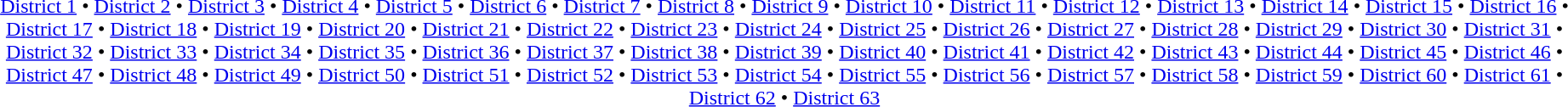<table id=toc class=toc summary=Contents>
<tr>
<td align=center><br><a href='#'>District 1</a> • <a href='#'>District 2</a> • <a href='#'>District 3</a> • <a href='#'>District 4</a> • <a href='#'>District 5</a> • <a href='#'>District 6</a> • <a href='#'>District 7</a> • <a href='#'>District 8</a> • <a href='#'>District 9</a> • <a href='#'>District 10</a> • <a href='#'>District 11</a> • <a href='#'>District 12</a> • <a href='#'>District 13</a> • <a href='#'>District 14</a> • <a href='#'>District 15</a> • <a href='#'>District 16</a> • <a href='#'>District 17</a> • <a href='#'>District 18</a> • <a href='#'>District 19</a> • <a href='#'>District 20</a> • <a href='#'>District 21</a> • <a href='#'>District 22</a> • <a href='#'>District 23</a> • <a href='#'>District 24</a> • <a href='#'>District 25</a> • <a href='#'>District 26</a> • <a href='#'>District 27</a> • <a href='#'>District 28</a> • <a href='#'>District 29</a> • <a href='#'>District 30</a> • <a href='#'>District 31</a> • <a href='#'>District 32</a> • <a href='#'>District 33</a> • <a href='#'>District 34</a> • <a href='#'>District 35</a> • <a href='#'>District 36</a> • <a href='#'>District 37</a> • <a href='#'>District 38</a> • <a href='#'>District 39</a> • <a href='#'>District 40</a> • <a href='#'>District 41</a> • <a href='#'>District 42</a> • <a href='#'>District 43</a> • <a href='#'>District 44</a> • <a href='#'>District 45</a> • <a href='#'>District 46</a> • <a href='#'>District 47</a> • <a href='#'>District 48</a> • <a href='#'>District 49</a> • <a href='#'>District 50</a> • <a href='#'>District 51</a> • <a href='#'>District 52</a> • <a href='#'>District 53</a> • <a href='#'>District 54</a> • <a href='#'>District 55</a> • <a href='#'>District 56</a> • <a href='#'>District 57</a> • <a href='#'>District 58</a> • <a href='#'>District 59</a> • <a href='#'>District 60</a> • <a href='#'>District 61</a> • <a href='#'>District 62</a> • <a href='#'>District 63</a></td>
</tr>
</table>
